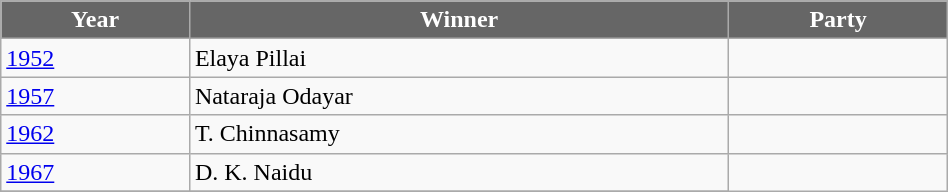<table class="wikitable" width="50%">
<tr>
<th style="background-color:#666666; color:white">Year</th>
<th style="background-color:#666666; color:white">Winner</th>
<th style="background-color:#666666; color:white" colspan="2">Party</th>
</tr>
<tr>
<td><a href='#'>1952</a></td>
<td>Elaya Pillai</td>
<td></td>
</tr>
<tr>
<td><a href='#'>1957</a></td>
<td>Nataraja Odayar</td>
</tr>
<tr>
<td><a href='#'>1962</a></td>
<td>T. Chinnasamy</td>
<td></td>
</tr>
<tr>
<td><a href='#'>1967</a></td>
<td>D. K. Naidu</td>
</tr>
<tr>
</tr>
</table>
